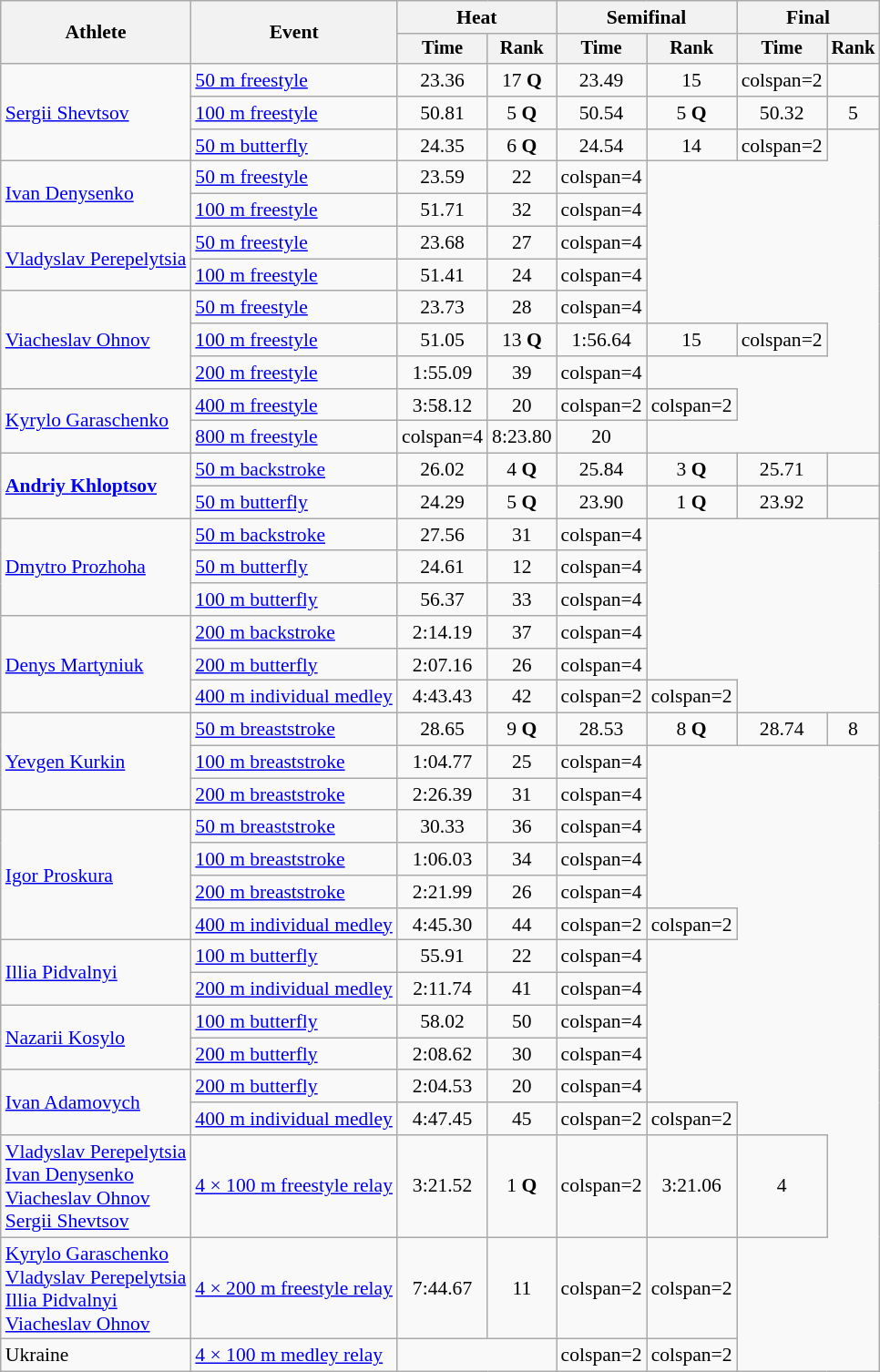<table class=wikitable style="font-size:90%">
<tr>
<th rowspan="2">Athlete</th>
<th rowspan="2">Event</th>
<th colspan="2">Heat</th>
<th colspan="2">Semifinal</th>
<th colspan="2">Final</th>
</tr>
<tr style="font-size:95%">
<th>Time</th>
<th>Rank</th>
<th>Time</th>
<th>Rank</th>
<th>Time</th>
<th>Rank</th>
</tr>
<tr align=center>
<td align=left rowspan=3><a href='#'>Sergii Shevtsov</a></td>
<td align=left><a href='#'>50 m freestyle</a></td>
<td>23.36</td>
<td>17 <strong>Q</strong></td>
<td>23.49</td>
<td>15</td>
<td>colspan=2 </td>
</tr>
<tr align=center>
<td align=left><a href='#'>100 m freestyle</a></td>
<td>50.81</td>
<td>5 <strong>Q</strong></td>
<td>50.54</td>
<td>5 <strong>Q</strong></td>
<td>50.32</td>
<td>5</td>
</tr>
<tr align=center>
<td align=left><a href='#'>50 m butterfly</a></td>
<td>24.35</td>
<td>6 <strong>Q</strong></td>
<td>24.54</td>
<td>14</td>
<td>colspan=2 </td>
</tr>
<tr align=center>
<td align=left rowspan=2><a href='#'>Ivan Denysenko</a></td>
<td align=left><a href='#'>50 m freestyle</a></td>
<td>23.59</td>
<td>22</td>
<td>colspan=4 </td>
</tr>
<tr align=center>
<td align=left><a href='#'>100 m freestyle</a></td>
<td>51.71</td>
<td>32</td>
<td>colspan=4 </td>
</tr>
<tr align=center>
<td align=left rowspan=2><a href='#'>Vladyslav Perepelytsia</a></td>
<td align=left><a href='#'>50 m freestyle</a></td>
<td>23.68</td>
<td>27</td>
<td>colspan=4 </td>
</tr>
<tr align=center>
<td align=left><a href='#'>100 m freestyle</a></td>
<td>51.41</td>
<td>24</td>
<td>colspan=4 </td>
</tr>
<tr align=center>
<td align=left rowspan=3><a href='#'>Viacheslav Ohnov</a></td>
<td align=left><a href='#'>50 m freestyle</a></td>
<td>23.73</td>
<td>28</td>
<td>colspan=4 </td>
</tr>
<tr align=center>
<td align=left><a href='#'>100 m freestyle</a></td>
<td>51.05</td>
<td>13 <strong>Q</strong></td>
<td>1:56.64</td>
<td>15</td>
<td>colspan=2 </td>
</tr>
<tr align=center>
<td align=left><a href='#'>200 m freestyle</a></td>
<td>1:55.09</td>
<td>39</td>
<td>colspan=4 </td>
</tr>
<tr align=center>
<td align=left rowspan=2><a href='#'>Kyrylo Garaschenko</a></td>
<td align=left><a href='#'>400 m freestyle</a></td>
<td>3:58.12</td>
<td>20</td>
<td>colspan=2 </td>
<td>colspan=2 </td>
</tr>
<tr align=center>
<td align=left><a href='#'>800 m freestyle</a></td>
<td>colspan=4 </td>
<td>8:23.80</td>
<td>20</td>
</tr>
<tr align=center>
<td align=left rowspan=2><strong><a href='#'>Andriy Khloptsov</a></strong></td>
<td align=left><a href='#'>50 m backstroke</a></td>
<td>26.02</td>
<td>4 <strong>Q</strong></td>
<td>25.84</td>
<td>3 <strong>Q</strong></td>
<td>25.71</td>
<td></td>
</tr>
<tr align=center>
<td align=left><a href='#'>50 m butterfly</a></td>
<td>24.29</td>
<td>5 <strong>Q</strong></td>
<td>23.90</td>
<td>1 <strong>Q</strong></td>
<td>23.92</td>
<td></td>
</tr>
<tr align=center>
<td align=left rowspan=3><a href='#'>Dmytro Prozhoha</a></td>
<td align=left><a href='#'>50 m backstroke</a></td>
<td>27.56</td>
<td>31</td>
<td>colspan=4 </td>
</tr>
<tr align=center>
<td align=left><a href='#'>50 m butterfly</a></td>
<td>24.61</td>
<td>12</td>
<td>colspan=4 </td>
</tr>
<tr align=center>
<td align=left><a href='#'>100 m butterfly</a></td>
<td>56.37</td>
<td>33</td>
<td>colspan=4 </td>
</tr>
<tr align=center>
<td align=left rowspan=3><a href='#'>Denys Martyniuk</a></td>
<td align=left><a href='#'>200 m backstroke</a></td>
<td>2:14.19</td>
<td>37</td>
<td>colspan=4 </td>
</tr>
<tr align=center>
<td align=left><a href='#'>200 m butterfly</a></td>
<td>2:07.16</td>
<td>26</td>
<td>colspan=4 </td>
</tr>
<tr align=center>
<td align=left><a href='#'>400 m individual medley</a></td>
<td>4:43.43</td>
<td>42</td>
<td>colspan=2 </td>
<td>colspan=2 </td>
</tr>
<tr align=center>
<td align=left rowspan=3><a href='#'>Yevgen Kurkin</a></td>
<td align=left><a href='#'>50 m breaststroke</a></td>
<td>28.65</td>
<td>9 <strong>Q</strong></td>
<td>28.53</td>
<td>8 <strong>Q</strong></td>
<td>28.74</td>
<td>8</td>
</tr>
<tr align=center>
<td align=left><a href='#'>100 m breaststroke</a></td>
<td>1:04.77</td>
<td>25</td>
<td>colspan=4 </td>
</tr>
<tr align=center>
<td align=left><a href='#'>200 m breaststroke</a></td>
<td>2:26.39</td>
<td>31</td>
<td>colspan=4 </td>
</tr>
<tr align=center>
<td align=left rowspan=4><a href='#'>Igor Proskura</a></td>
<td align=left><a href='#'>50 m breaststroke</a></td>
<td>30.33</td>
<td>36</td>
<td>colspan=4 </td>
</tr>
<tr align=center>
<td align=left><a href='#'>100 m breaststroke</a></td>
<td>1:06.03</td>
<td>34</td>
<td>colspan=4 </td>
</tr>
<tr align=center>
<td align=left><a href='#'>200 m breaststroke</a></td>
<td>2:21.99</td>
<td>26</td>
<td>colspan=4 </td>
</tr>
<tr align=center>
<td align=left><a href='#'>400 m individual medley</a></td>
<td>4:45.30</td>
<td>44</td>
<td>colspan=2 </td>
<td>colspan=2 </td>
</tr>
<tr align=center>
<td align=left rowspan=2><a href='#'>Illia Pidvalnyi</a></td>
<td align=left><a href='#'>100 m butterfly</a></td>
<td>55.91</td>
<td>22</td>
<td>colspan=4 </td>
</tr>
<tr align=center>
<td align=left><a href='#'>200 m individual medley</a></td>
<td>2:11.74</td>
<td>41</td>
<td>colspan=4 </td>
</tr>
<tr align=center>
<td align=left rowspan=2><a href='#'>Nazarii Kosylo</a></td>
<td align=left><a href='#'>100 m butterfly</a></td>
<td>58.02</td>
<td>50</td>
<td>colspan=4 </td>
</tr>
<tr align=center>
<td align=left><a href='#'>200 m butterfly</a></td>
<td>2:08.62</td>
<td>30</td>
<td>colspan=4 </td>
</tr>
<tr align=center>
<td align=left rowspan=2><a href='#'>Ivan Adamovych</a></td>
<td align=left><a href='#'>200 m butterfly</a></td>
<td>2:04.53</td>
<td>20</td>
<td>colspan=4 </td>
</tr>
<tr align=center>
<td align=left><a href='#'>400 m individual medley</a></td>
<td>4:47.45</td>
<td>45</td>
<td>colspan=2 </td>
<td>colspan=2 </td>
</tr>
<tr align=center>
<td align=left><a href='#'>Vladyslav Perepelytsia</a><br> <a href='#'>Ivan Denysenko</a><br> <a href='#'>Viacheslav Ohnov</a><br> <a href='#'>Sergii Shevtsov</a></td>
<td align=left><a href='#'>4 × 100 m freestyle relay</a></td>
<td>3:21.52</td>
<td>1 <strong>Q</strong></td>
<td>colspan=2 </td>
<td>3:21.06</td>
<td>4</td>
</tr>
<tr align=center>
<td align=left><a href='#'>Kyrylo Garaschenko</a><br> <a href='#'>Vladyslav Perepelytsia</a><br> <a href='#'>Illia Pidvalnyi</a><br> <a href='#'>Viacheslav Ohnov</a></td>
<td align=left><a href='#'>4 × 200 m freestyle relay</a></td>
<td>7:44.67</td>
<td>11</td>
<td>colspan=2 </td>
<td>colspan=2 </td>
</tr>
<tr align=center>
<td align=left>Ukraine</td>
<td align=left><a href='#'>4 × 100 m medley relay</a></td>
<td colspan=2></td>
<td>colspan=2 </td>
<td>colspan=2 </td>
</tr>
</table>
